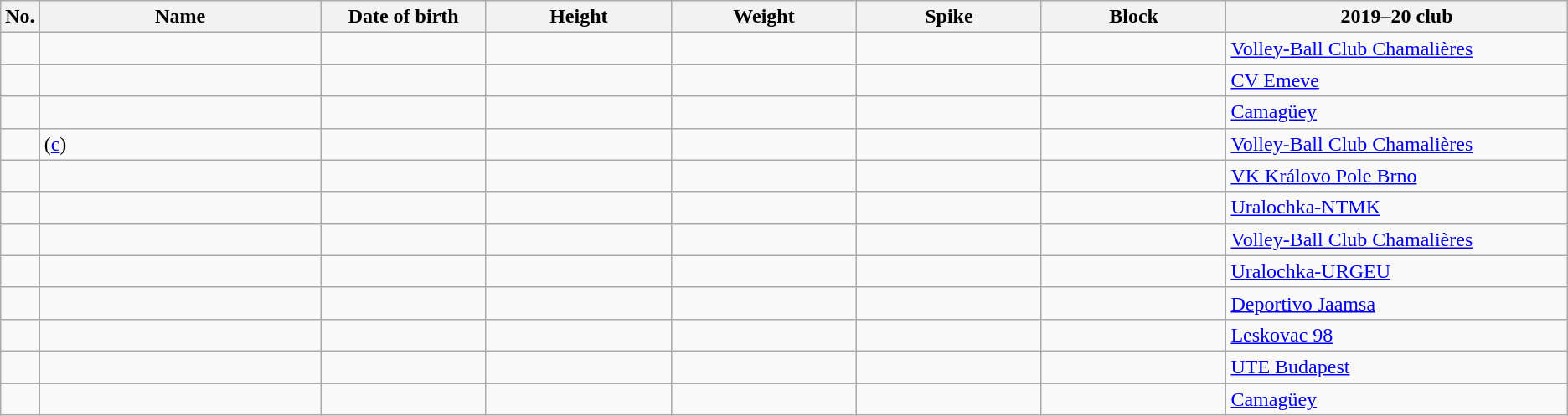<table class="wikitable sortable" style="font-size:100%; text-align:center;">
<tr>
<th>No.</th>
<th style="width:14em">Name</th>
<th style="width:8em">Date of birth</th>
<th style="width:9em">Height</th>
<th style="width:9em">Weight</th>
<th style="width:9em">Spike</th>
<th style="width:9em">Block</th>
<th style="width:17em">2019–20 club</th>
</tr>
<tr>
<td></td>
<td align=left></td>
<td align=right></td>
<td></td>
<td></td>
<td></td>
<td></td>
<td align=left> <a href='#'> Volley-Ball Club Chamalières</a></td>
</tr>
<tr>
<td></td>
<td align=left></td>
<td align=right></td>
<td></td>
<td></td>
<td></td>
<td></td>
<td align=left> <a href='#'>CV Emeve</a></td>
</tr>
<tr>
<td></td>
<td align=left></td>
<td align=right></td>
<td></td>
<td></td>
<td></td>
<td></td>
<td align=left> <a href='#'>Camagüey</a></td>
</tr>
<tr>
<td></td>
<td align=left> (<a href='#'>c</a>)</td>
<td align=right></td>
<td></td>
<td></td>
<td></td>
<td></td>
<td align=left> <a href='#'> Volley-Ball Club Chamalières</a></td>
</tr>
<tr>
<td></td>
<td align=left></td>
<td align=right></td>
<td></td>
<td></td>
<td></td>
<td></td>
<td align=left> <a href='#'> VK Královo Pole Brno</a></td>
</tr>
<tr>
<td></td>
<td align=left></td>
<td align=right></td>
<td></td>
<td></td>
<td></td>
<td></td>
<td align=left> <a href='#'>Uralochka-NTMK</a></td>
</tr>
<tr>
<td></td>
<td align=left></td>
<td align=right></td>
<td></td>
<td></td>
<td></td>
<td></td>
<td align=left> <a href='#'> Volley-Ball Club Chamalières</a></td>
</tr>
<tr>
<td></td>
<td align=left></td>
<td align=right></td>
<td></td>
<td></td>
<td></td>
<td></td>
<td align=left> <a href='#'>Uralochka-URGEU</a></td>
</tr>
<tr>
<td></td>
<td align=left></td>
<td align=right></td>
<td></td>
<td></td>
<td></td>
<td></td>
<td align=left> <a href='#'>Deportivo Jaamsa</a></td>
</tr>
<tr>
<td></td>
<td align=left></td>
<td align=right></td>
<td></td>
<td></td>
<td></td>
<td></td>
<td align=left> <a href='#'>Leskovac 98</a></td>
</tr>
<tr>
<td></td>
<td align=left></td>
<td align=right></td>
<td></td>
<td></td>
<td></td>
<td></td>
<td align=left> <a href='#'> UTE Budapest</a></td>
</tr>
<tr>
<td></td>
<td align=left></td>
<td align=right></td>
<td></td>
<td></td>
<td></td>
<td></td>
<td align=left> <a href='#'>Camagüey</a></td>
</tr>
</table>
